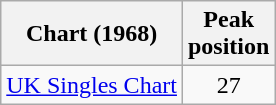<table class="wikitable">
<tr>
<th align="left">Chart (1968)</th>
<th align="left">Peak<br>position</th>
</tr>
<tr>
<td align="left"><a href='#'>UK Singles Chart</a></td>
<td style="text-align:center;">27</td>
</tr>
</table>
